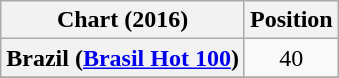<table class="wikitable plainrowheaders" style="text-align:center;">
<tr>
<th scope="col">Chart (2016)</th>
<th scope="col">Position</th>
</tr>
<tr>
<th scope="row">Brazil (<a href='#'>Brasil Hot 100</a>)</th>
<td style="text-align:center;">40</td>
</tr>
<tr>
</tr>
</table>
